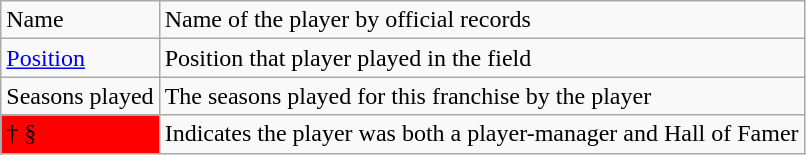<table class="wikitable">
<tr>
<td>Name</td>
<td>Name of the player by official records</td>
</tr>
<tr>
<td><a href='#'>Position</a></td>
<td>Position that player played in the field</td>
</tr>
<tr>
<td>Seasons played</td>
<td>The seasons played for this franchise by the player</td>
</tr>
<tr>
<td bgcolor="#FF0000">† §</td>
<td>Indicates the player was both a player-manager and Hall of Famer</td>
</tr>
</table>
